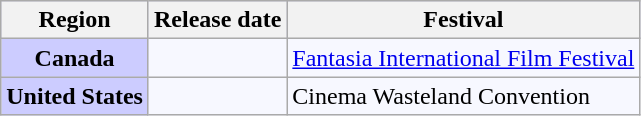<table class="wikitable sortable">
<tr style=background:#ccccff>
<th>Region</th>
<th>Release date</th>
<th>Festival</th>
</tr>
<tr>
<th style="background: #ccccff;">Canada</th>
<td style="background: #f7f8ff; white-space: nowrap;"></td>
<td style="background: #f7f8ff; white-space: nowrap;"><a href='#'>Fantasia International Film Festival</a></td>
</tr>
<tr>
<th style="background: #ccccff;">United States</th>
<td style="background: #f7f8ff; white-space: nowrap;"></td>
<td style="background: #f7f8ff; white-space: nowrap;">Cinema Wasteland Convention</td>
</tr>
</table>
